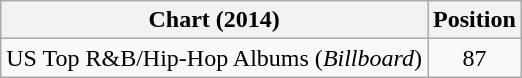<table class="wikitable plainrowheaders">
<tr>
<th>Chart (2014)</th>
<th>Position</th>
</tr>
<tr>
<td>US Top R&B/Hip-Hop Albums (<em>Billboard</em>)</td>
<td style="text-align:center">87</td>
</tr>
</table>
